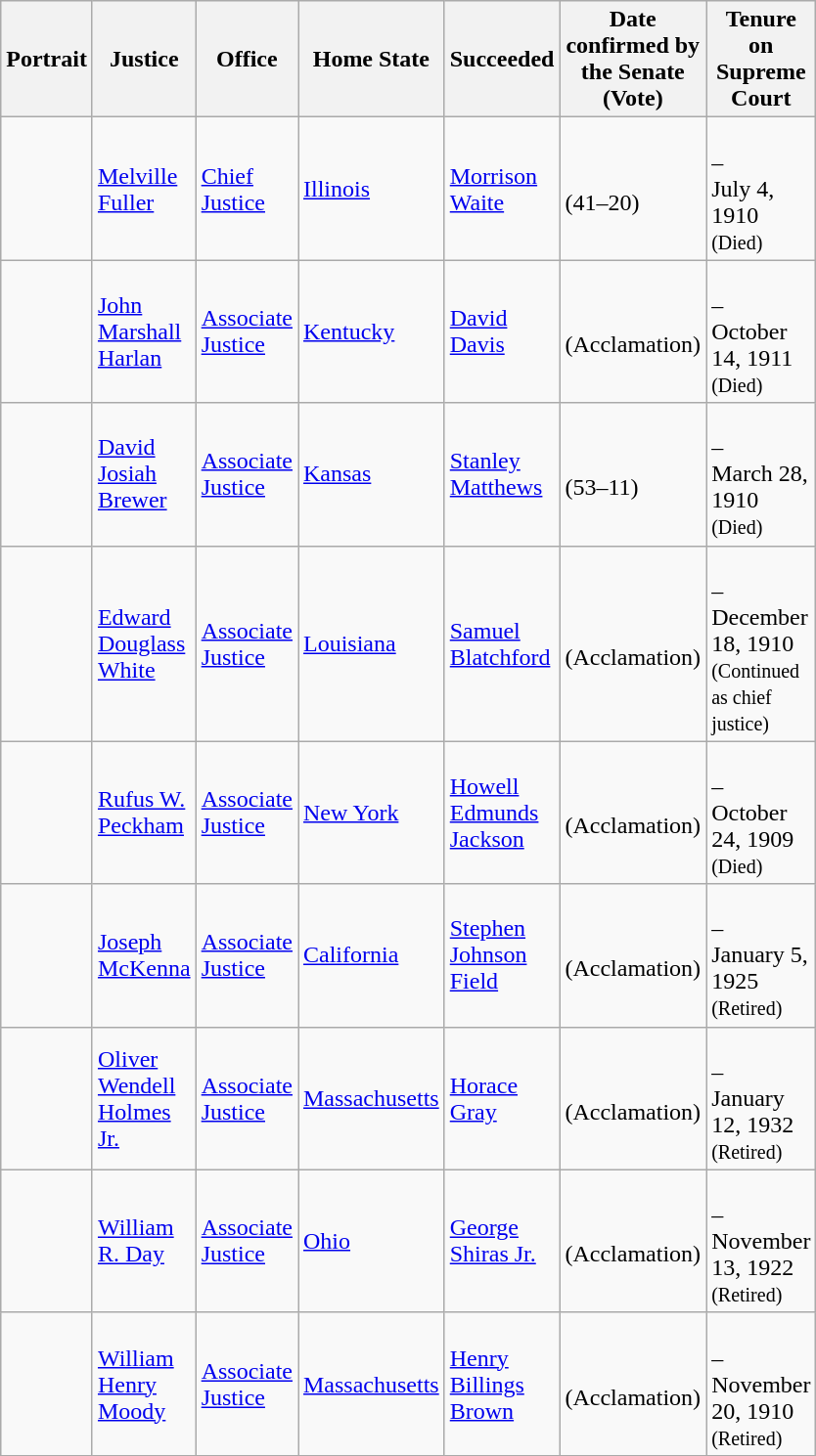<table class="wikitable sortable">
<tr>
<th scope="col" style="width: 10px;">Portrait</th>
<th scope="col" style="width: 10px;">Justice</th>
<th scope="col" style="width: 10px;">Office</th>
<th scope="col" style="width: 10px;">Home State</th>
<th scope="col" style="width: 10px;">Succeeded</th>
<th scope="col" style="width: 10px;">Date confirmed by the Senate<br>(Vote)</th>
<th scope="col" style="width: 10px;">Tenure on Supreme Court</th>
</tr>
<tr>
<td></td>
<td><a href='#'>Melville Fuller</a></td>
<td><a href='#'>Chief Justice</a></td>
<td><a href='#'>Illinois</a></td>
<td><a href='#'>Morrison Waite</a></td>
<td><br>(41–20)</td>
<td><br>–<br>July 4, 1910<br><small>(Died)</small></td>
</tr>
<tr>
<td></td>
<td><a href='#'>John Marshall Harlan</a></td>
<td><a href='#'>Associate Justice</a></td>
<td><a href='#'>Kentucky</a></td>
<td><a href='#'>David Davis</a></td>
<td><br>(Acclamation)</td>
<td><br>–<br>October 14, 1911<br><small>(Died)</small></td>
</tr>
<tr>
<td></td>
<td><a href='#'>David Josiah Brewer</a></td>
<td><a href='#'>Associate Justice</a></td>
<td><a href='#'>Kansas</a></td>
<td><a href='#'>Stanley Matthews</a></td>
<td><br>(53–11)</td>
<td><br>–<br>March 28, 1910<br><small>(Died)</small></td>
</tr>
<tr>
<td></td>
<td><a href='#'>Edward Douglass White</a></td>
<td><a href='#'>Associate Justice</a></td>
<td><a href='#'>Louisiana</a></td>
<td><a href='#'>Samuel Blatchford</a></td>
<td><br>(Acclamation)</td>
<td><br>–<br>December 18, 1910<br><small>(Continued as chief justice)</small></td>
</tr>
<tr>
<td></td>
<td><a href='#'>Rufus W. Peckham</a></td>
<td><a href='#'>Associate Justice</a></td>
<td><a href='#'>New York</a></td>
<td><a href='#'>Howell Edmunds Jackson</a></td>
<td><br>(Acclamation)</td>
<td><br>–<br>October 24, 1909<br><small>(Died)</small></td>
</tr>
<tr>
<td></td>
<td><a href='#'>Joseph McKenna</a></td>
<td><a href='#'>Associate Justice</a></td>
<td><a href='#'>California</a></td>
<td><a href='#'>Stephen Johnson Field</a></td>
<td><br>(Acclamation)</td>
<td><br>–<br>January 5, 1925<br><small>(Retired)</small></td>
</tr>
<tr>
<td></td>
<td><a href='#'>Oliver Wendell Holmes Jr.</a></td>
<td><a href='#'>Associate Justice</a></td>
<td><a href='#'>Massachusetts</a></td>
<td><a href='#'>Horace Gray</a></td>
<td><br>(Acclamation)</td>
<td><br>–<br>January 12, 1932<br><small>(Retired)</small></td>
</tr>
<tr>
<td></td>
<td><a href='#'>William R. Day</a></td>
<td><a href='#'>Associate Justice</a></td>
<td><a href='#'>Ohio</a></td>
<td><a href='#'>George Shiras Jr.</a></td>
<td><br>(Acclamation)</td>
<td><br>–<br>November 13, 1922<br><small>(Retired)</small></td>
</tr>
<tr>
<td></td>
<td><a href='#'>William Henry Moody</a></td>
<td><a href='#'>Associate Justice</a></td>
<td><a href='#'>Massachusetts</a></td>
<td><a href='#'>Henry Billings Brown</a></td>
<td><br>(Acclamation)</td>
<td><br>–<br>November 20, 1910<br><small>(Retired)</small></td>
</tr>
<tr>
</tr>
</table>
